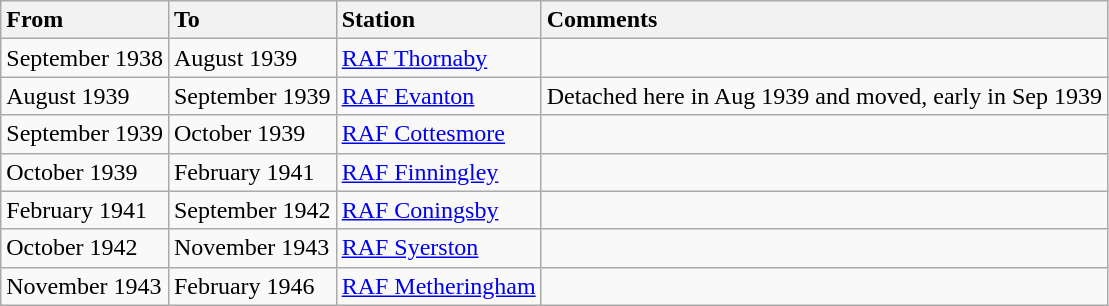<table class="wikitable">
<tr>
<th style="text-align: left;">From</th>
<th style="text-align: left;">To</th>
<th style="text-align: left;">Station</th>
<th style="text-align: left;">Comments</th>
</tr>
<tr>
<td>September 1938</td>
<td>August 1939</td>
<td><a href='#'>RAF Thornaby</a></td>
<td></td>
</tr>
<tr>
<td>August 1939</td>
<td>September 1939</td>
<td><a href='#'>RAF Evanton</a></td>
<td>Detached here in Aug 1939 and moved, early in Sep 1939</td>
</tr>
<tr>
<td>September 1939</td>
<td>October 1939</td>
<td><a href='#'>RAF Cottesmore</a></td>
<td></td>
</tr>
<tr>
<td>October 1939</td>
<td>February 1941</td>
<td><a href='#'>RAF Finningley</a></td>
<td></td>
</tr>
<tr>
<td>February 1941</td>
<td>September 1942</td>
<td><a href='#'>RAF Coningsby</a></td>
<td></td>
</tr>
<tr>
<td>October 1942</td>
<td>November 1943</td>
<td><a href='#'>RAF Syerston</a></td>
<td></td>
</tr>
<tr>
<td>November 1943</td>
<td>February 1946</td>
<td><a href='#'>RAF Metheringham</a></td>
<td></td>
</tr>
</table>
